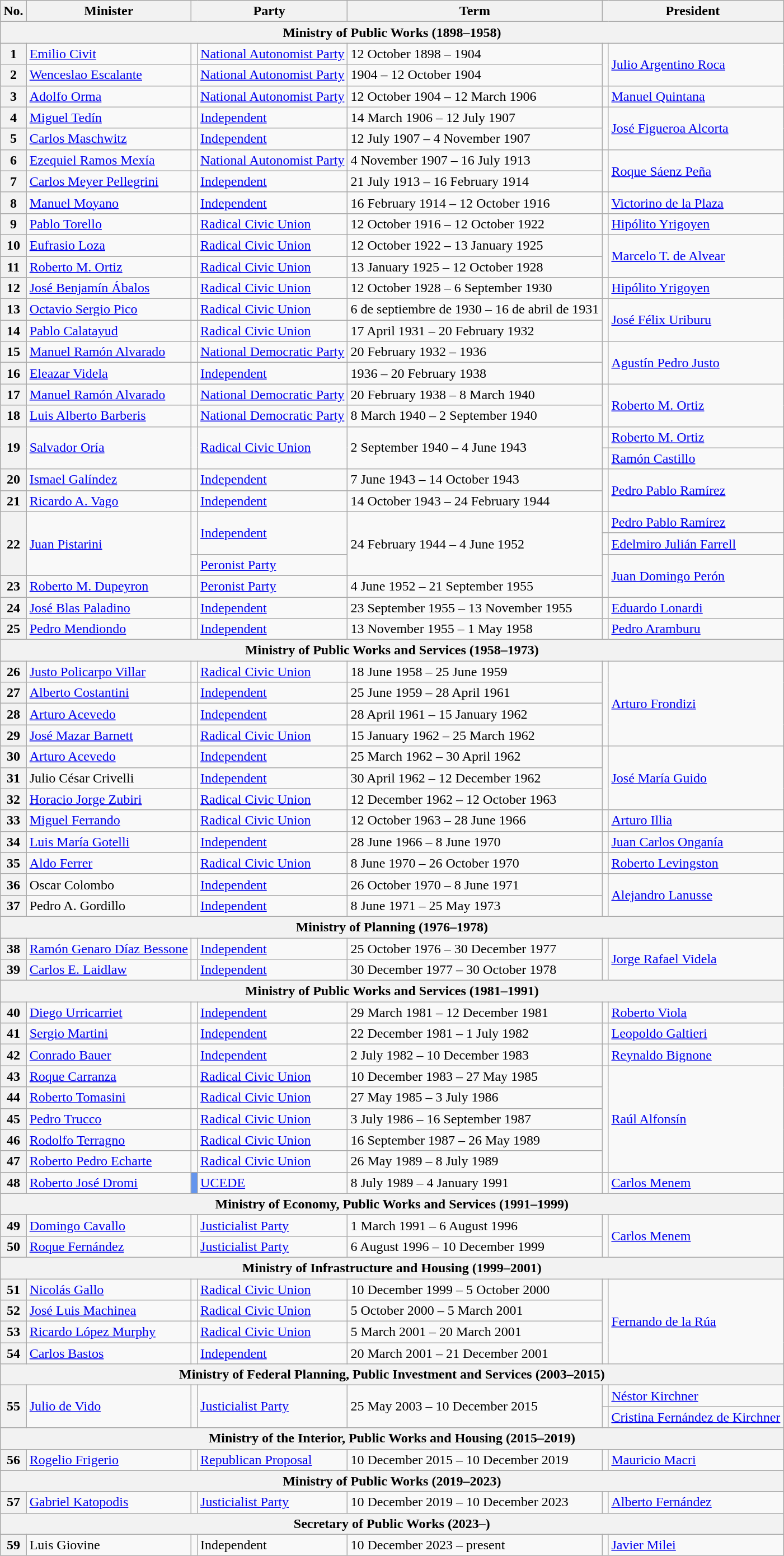<table class="wikitable">
<tr>
<th>No.</th>
<th>Minister</th>
<th colspan="2">Party</th>
<th>Term</th>
<th colspan="2">President</th>
</tr>
<tr>
<th colspan="7">Ministry of Public Works (1898–1958)</th>
</tr>
<tr>
<th>1</th>
<td><a href='#'>Emilio Civit</a></td>
<td bgcolor=></td>
<td><a href='#'>National Autonomist Party</a></td>
<td>12 October 1898 – 1904</td>
<td rowspan="2" bgcolor=></td>
<td rowspan="2"><a href='#'>Julio Argentino Roca</a></td>
</tr>
<tr>
<th>2</th>
<td><a href='#'>Wenceslao Escalante</a></td>
<td bgcolor=></td>
<td><a href='#'>National Autonomist Party</a></td>
<td>1904 – 12 October 1904</td>
</tr>
<tr>
<th>3</th>
<td><a href='#'>Adolfo Orma</a></td>
<td bgcolor=></td>
<td><a href='#'>National Autonomist Party</a></td>
<td>12 October 1904 – 12 March 1906</td>
<td bgcolor=></td>
<td><a href='#'>Manuel Quintana</a></td>
</tr>
<tr>
<th>4</th>
<td><a href='#'>Miguel Tedín</a></td>
<td bgcolor=></td>
<td><a href='#'>Independent</a></td>
<td>14 March 1906 – 12 July 1907</td>
<td rowspan="3" bgcolor=></td>
<td rowspan="3"><a href='#'>José Figueroa Alcorta</a></td>
</tr>
<tr>
<th>5</th>
<td><a href='#'>Carlos Maschwitz</a></td>
<td bgcolor=></td>
<td><a href='#'>Independent</a></td>
<td>12 July 1907 – 4 November 1907</td>
</tr>
<tr>
<th rowspan="2">6</th>
<td rowspan="2"><a href='#'>Ezequiel Ramos Mexía</a></td>
<td rowspan="2" bgcolor=></td>
<td rowspan="2"><a href='#'>National Autonomist Party</a></td>
<td rowspan="2">4 November 1907 – 16 July 1913</td>
</tr>
<tr>
<td rowspan="3" bgcolor=></td>
<td rowspan="3"><a href='#'>Roque Sáenz Peña</a></td>
</tr>
<tr>
<th>7</th>
<td><a href='#'>Carlos Meyer Pellegrini</a></td>
<td bgcolor=></td>
<td><a href='#'>Independent</a></td>
<td>21 July 1913 – 16 February 1914</td>
</tr>
<tr>
<th rowspan="2">8</th>
<td rowspan="2"><a href='#'>Manuel Moyano</a></td>
<td rowspan="2" bgcolor=></td>
<td rowspan="2"><a href='#'>Independent</a></td>
<td rowspan="2">16 February 1914 – 12 October 1916</td>
</tr>
<tr>
<td bgcolor=></td>
<td><a href='#'>Victorino de la Plaza</a></td>
</tr>
<tr>
<th>9</th>
<td><a href='#'>Pablo Torello</a></td>
<td bgcolor=></td>
<td><a href='#'>Radical Civic Union</a></td>
<td>12 October 1916 – 12 October 1922</td>
<td bgcolor=></td>
<td><a href='#'>Hipólito Yrigoyen</a></td>
</tr>
<tr>
<th>10</th>
<td><a href='#'>Eufrasio Loza</a></td>
<td bgcolor=></td>
<td><a href='#'>Radical Civic Union</a></td>
<td>12 October 1922 – 13 January 1925</td>
<td rowspan="2" bgcolor=></td>
<td rowspan="2"><a href='#'>Marcelo T. de Alvear</a></td>
</tr>
<tr>
<th>11</th>
<td><a href='#'>Roberto M. Ortiz</a></td>
<td bgcolor=></td>
<td><a href='#'>Radical Civic Union</a></td>
<td>13 January 1925 – 12 October 1928</td>
</tr>
<tr>
<th>12</th>
<td><a href='#'>José Benjamín Ábalos</a></td>
<td bgcolor=></td>
<td><a href='#'>Radical Civic Union</a></td>
<td>12 October 1928 – 6 September 1930</td>
<td bgcolor=></td>
<td><a href='#'>Hipólito Yrigoyen</a></td>
</tr>
<tr>
<th>13</th>
<td><a href='#'>Octavio Sergio Pico</a></td>
<td bgcolor=></td>
<td><a href='#'>Radical Civic Union</a></td>
<td>6 de septiembre de 1930 – 16 de abril de 1931</td>
<td rowspan="2" bgcolor=></td>
<td rowspan="2"><a href='#'>José Félix Uriburu</a></td>
</tr>
<tr>
<th>14</th>
<td><a href='#'>Pablo Calatayud</a></td>
<td bgcolor=></td>
<td><a href='#'>Radical Civic Union</a></td>
<td>17 April 1931 – 20 February 1932</td>
</tr>
<tr>
<th>15</th>
<td><a href='#'>Manuel Ramón Alvarado</a></td>
<td bgcolor=></td>
<td><a href='#'>National Democratic Party</a></td>
<td>20 February 1932 – 1936</td>
<td rowspan="2" bgcolor=></td>
<td rowspan="2"><a href='#'>Agustín Pedro Justo</a></td>
</tr>
<tr>
<th>16</th>
<td><a href='#'>Eleazar Videla</a></td>
<td bgcolor=></td>
<td><a href='#'>Independent</a> </td>
<td>1936 – 20 February 1938</td>
</tr>
<tr>
<th>17</th>
<td><a href='#'>Manuel Ramón Alvarado</a></td>
<td bgcolor=></td>
<td><a href='#'>National Democratic Party</a></td>
<td>20 February 1938 – 8 March 1940</td>
<td rowspan="2" bgcolor=></td>
<td rowspan="2"><a href='#'>Roberto M. Ortiz</a></td>
</tr>
<tr>
<th>18</th>
<td><a href='#'>Luis Alberto Barberis</a></td>
<td bgcolor=></td>
<td><a href='#'>National Democratic Party</a></td>
<td>8 March 1940 – 2 September 1940</td>
</tr>
<tr>
<th rowspan="2">19</th>
<td rowspan="2"><a href='#'>Salvador Oría</a></td>
<td rowspan="2" bgcolor=></td>
<td rowspan="2"><a href='#'>Radical Civic Union</a></td>
<td rowspan="2">2 September 1940 – 4 June 1943</td>
<td bgcolor=></td>
<td><a href='#'>Roberto M. Ortiz</a></td>
</tr>
<tr>
<td bgcolor=></td>
<td><a href='#'>Ramón Castillo</a></td>
</tr>
<tr>
<th>20</th>
<td><a href='#'>Ismael Galíndez</a></td>
<td bgcolor=></td>
<td><a href='#'>Independent</a> </td>
<td>7 June 1943 – 14 October 1943</td>
<td rowspan="2" bgcolor=></td>
<td rowspan="2"><a href='#'>Pedro Pablo Ramírez</a></td>
</tr>
<tr>
<th>21</th>
<td><a href='#'>Ricardo A. Vago</a></td>
<td bgcolor=></td>
<td><a href='#'>Independent</a> </td>
<td>14 October 1943 – 24 February 1944</td>
</tr>
<tr>
<th rowspan="3">22</th>
<td rowspan="3"><a href='#'>Juan Pistarini</a></td>
<td rowspan="2" bgcolor=></td>
<td rowspan="2"><a href='#'>Independent</a> </td>
<td rowspan="3">24 February 1944 – 4 June 1952</td>
<td bgcolor=></td>
<td><a href='#'>Pedro Pablo Ramírez</a></td>
</tr>
<tr>
<td bgcolor=></td>
<td><a href='#'>Edelmiro Julián Farrell</a></td>
</tr>
<tr>
<td bgcolor=></td>
<td><a href='#'>Peronist Party</a></td>
<td rowspan="2" bgcolor=></td>
<td rowspan="2"><a href='#'>Juan Domingo Perón</a></td>
</tr>
<tr>
<th>23</th>
<td><a href='#'>Roberto M. Dupeyron</a></td>
<td bgcolor=></td>
<td><a href='#'>Peronist Party</a></td>
<td>4 June 1952 – 21 September 1955</td>
</tr>
<tr>
<th>24</th>
<td><a href='#'>José Blas Paladino</a></td>
<td bgcolor=></td>
<td><a href='#'>Independent</a></td>
<td>23 September 1955 – 13 November 1955</td>
<td bgcolor=></td>
<td><a href='#'>Eduardo Lonardi</a></td>
</tr>
<tr>
<th>25</th>
<td><a href='#'>Pedro Mendiondo</a></td>
<td bgcolor=></td>
<td><a href='#'>Independent</a></td>
<td>13 November 1955 – 1 May 1958</td>
<td bgcolor=></td>
<td><a href='#'>Pedro Aramburu</a></td>
</tr>
<tr>
<th colspan="7">Ministry of Public Works and Services (1958–1973)</th>
</tr>
<tr>
<th>26</th>
<td><a href='#'>Justo Policarpo Villar</a></td>
<td bgcolor=></td>
<td><a href='#'>Radical Civic Union</a></td>
<td>18 June 1958 – 25 June 1959</td>
<td rowspan="5" bgcolor=></td>
<td rowspan="5"><a href='#'>Arturo Frondizi</a></td>
</tr>
<tr>
<th>27</th>
<td><a href='#'>Alberto Costantini</a></td>
<td bgcolor=></td>
<td><a href='#'>Independent</a></td>
<td>25 June 1959 – 28 April 1961</td>
</tr>
<tr>
<th>28</th>
<td><a href='#'>Arturo Acevedo</a></td>
<td bgcolor=></td>
<td><a href='#'>Independent</a></td>
<td>28 April 1961 – 15 January 1962</td>
</tr>
<tr>
<th>29</th>
<td><a href='#'>José Mazar Barnett</a></td>
<td bgcolor=></td>
<td><a href='#'>Radical Civic Union</a></td>
<td>15 January 1962 – 25 March 1962</td>
</tr>
<tr>
<th rowspan="2">30</th>
<td rowspan="2"><a href='#'>Arturo Acevedo</a></td>
<td rowspan="2" bgcolor=></td>
<td rowspan="2"><a href='#'>Independent</a></td>
<td rowspan="2">25 March 1962 – 30 April 1962</td>
</tr>
<tr>
<td rowspan="3" bgcolor=></td>
<td rowspan="3"><a href='#'>José María Guido</a></td>
</tr>
<tr>
<th>31</th>
<td>Julio César Crivelli</td>
<td bgcolor=></td>
<td><a href='#'>Independent</a></td>
<td>30 April 1962 – 12 December 1962</td>
</tr>
<tr>
<th>32</th>
<td><a href='#'>Horacio Jorge Zubiri</a></td>
<td bgcolor=></td>
<td><a href='#'>Radical Civic Union</a></td>
<td>12 December 1962 – 12 October 1963</td>
</tr>
<tr>
<th>33</th>
<td><a href='#'>Miguel Ferrando</a></td>
<td bgcolor=></td>
<td><a href='#'>Radical Civic Union</a></td>
<td>12 October 1963 – 28 June 1966</td>
<td bgcolor=></td>
<td><a href='#'>Arturo Illia</a></td>
</tr>
<tr>
<th>34</th>
<td><a href='#'>Luis María Gotelli</a></td>
<td bgcolor=></td>
<td><a href='#'>Independent</a></td>
<td>28 June 1966 – 8 June 1970</td>
<td bgcolor=></td>
<td><a href='#'>Juan Carlos Onganía</a></td>
</tr>
<tr>
<th>35</th>
<td><a href='#'>Aldo Ferrer</a></td>
<td bgcolor=></td>
<td><a href='#'>Radical Civic Union</a></td>
<td>8 June 1970 – 26 October 1970</td>
<td rowspan="2" bgcolor=></td>
<td rowspan="2"><a href='#'>Roberto Levingston</a></td>
</tr>
<tr>
<th rowspan="2">36</th>
<td rowspan="2">Oscar Colombo</td>
<td rowspan="2" bgcolor=></td>
<td rowspan="2"><a href='#'>Independent</a></td>
<td rowspan="2">26 October 1970 – 8 June 1971</td>
</tr>
<tr>
<td rowspan="2" bgcolor=></td>
<td rowspan="2"><a href='#'>Alejandro Lanusse</a></td>
</tr>
<tr>
<th>37</th>
<td>Pedro A. Gordillo</td>
<td bgcolor=></td>
<td><a href='#'>Independent</a></td>
<td>8 June 1971 – 25 May 1973</td>
</tr>
<tr>
<th colspan="7">Ministry of Planning (1976–1978)</th>
</tr>
<tr>
<th>38</th>
<td><a href='#'>Ramón Genaro Díaz Bessone</a></td>
<td bgcolor=></td>
<td><a href='#'>Independent</a> </td>
<td>25 October 1976 – 30 December 1977</td>
<td rowspan="2" bgcolor=></td>
<td rowspan="2"><a href='#'>Jorge Rafael Videla</a></td>
</tr>
<tr>
<th>39</th>
<td><a href='#'>Carlos E. Laidlaw</a></td>
<td bgcolor=></td>
<td><a href='#'>Independent</a> </td>
<td>30 December 1977 – 30 October 1978</td>
</tr>
<tr>
<th colspan="7">Ministry of Public Works and Services (1981–1991)</th>
</tr>
<tr>
<th>40</th>
<td><a href='#'>Diego Urricarriet</a></td>
<td bgcolor=></td>
<td><a href='#'>Independent</a> </td>
<td>29 March 1981 – 12 December 1981</td>
<td bgcolor=></td>
<td><a href='#'>Roberto Viola</a></td>
</tr>
<tr>
<th>41</th>
<td><a href='#'>Sergio Martini</a></td>
<td bgcolor=></td>
<td><a href='#'>Independent</a></td>
<td>22 December 1981 – 1 July 1982</td>
<td bgcolor=></td>
<td><a href='#'>Leopoldo Galtieri</a></td>
</tr>
<tr>
<th>42</th>
<td><a href='#'>Conrado Bauer</a></td>
<td bgcolor=></td>
<td><a href='#'>Independent</a></td>
<td>2 July 1982 – 10 December 1983</td>
<td bgcolor=></td>
<td><a href='#'>Reynaldo Bignone</a></td>
</tr>
<tr>
<th>43</th>
<td><a href='#'>Roque Carranza</a></td>
<td bgcolor=></td>
<td><a href='#'>Radical Civic Union</a></td>
<td>10 December 1983 – 27 May 1985</td>
<td rowspan="5" bgcolor=></td>
<td rowspan="5"><a href='#'>Raúl Alfonsín</a></td>
</tr>
<tr>
<th>44</th>
<td><a href='#'>Roberto Tomasini</a></td>
<td bgcolor=></td>
<td><a href='#'>Radical Civic Union</a></td>
<td>27 May 1985 – 3 July 1986</td>
</tr>
<tr>
<th>45</th>
<td><a href='#'>Pedro Trucco</a></td>
<td bgcolor=></td>
<td><a href='#'>Radical Civic Union</a></td>
<td>3 July 1986 – 16 September 1987</td>
</tr>
<tr>
<th>46</th>
<td><a href='#'>Rodolfo Terragno</a></td>
<td bgcolor=></td>
<td><a href='#'>Radical Civic Union</a></td>
<td>16 September 1987 – 26 May 1989</td>
</tr>
<tr>
<th>47</th>
<td><a href='#'>Roberto Pedro Echarte</a></td>
<td bgcolor=></td>
<td><a href='#'>Radical Civic Union</a></td>
<td>26 May 1989 – 8 July 1989</td>
</tr>
<tr>
<th>48</th>
<td><a href='#'>Roberto José Dromi</a></td>
<td bgcolor=#6495ED></td>
<td><a href='#'>UCEDE</a></td>
<td>8 July 1989 – 4 January 1991</td>
<td bgcolor=></td>
<td><a href='#'>Carlos Menem</a></td>
</tr>
<tr>
<th colspan="7">Ministry of Economy, Public Works and Services (1991–1999)</th>
</tr>
<tr>
<th>49</th>
<td><a href='#'>Domingo Cavallo</a></td>
<td bgcolor=></td>
<td><a href='#'>Justicialist Party</a></td>
<td>1 March 1991 – 6 August 1996</td>
<td rowspan="2" bgcolor=></td>
<td rowspan="2"><a href='#'>Carlos Menem</a></td>
</tr>
<tr>
<th>50</th>
<td><a href='#'>Roque Fernández</a></td>
<td bgcolor=></td>
<td><a href='#'>Justicialist Party</a></td>
<td>6 August 1996 – 10 December 1999</td>
</tr>
<tr>
<th colspan="7">Ministry of Infrastructure and Housing (1999–2001)</th>
</tr>
<tr>
<th>51</th>
<td><a href='#'>Nicolás Gallo</a></td>
<td bgcolor=></td>
<td><a href='#'>Radical Civic Union</a></td>
<td>10 December 1999 – 5 October 2000</td>
<td rowspan="4" bgcolor=></td>
<td rowspan="4"><a href='#'>Fernando de la Rúa</a></td>
</tr>
<tr>
<th>52</th>
<td><a href='#'>José Luis Machinea</a></td>
<td bgcolor=></td>
<td><a href='#'>Radical Civic Union</a></td>
<td>5 October 2000 – 5 March 2001</td>
</tr>
<tr>
<th>53</th>
<td><a href='#'>Ricardo López Murphy</a></td>
<td bgcolor=></td>
<td><a href='#'>Radical Civic Union</a></td>
<td>5 March 2001 – 20 March 2001</td>
</tr>
<tr>
<th>54</th>
<td><a href='#'>Carlos Bastos</a></td>
<td bgcolor=></td>
<td><a href='#'>Independent</a></td>
<td>20 March 2001 – 21 December 2001</td>
</tr>
<tr>
<th colspan="7">Ministry of Federal Planning, Public Investment and Services (2003–2015)</th>
</tr>
<tr>
<th rowspan="2">55</th>
<td rowspan="2"><a href='#'>Julio de Vido</a></td>
<td rowspan="2" bgcolor=></td>
<td rowspan="2"><a href='#'>Justicialist Party</a></td>
<td rowspan="2">25 May 2003 – 10 December 2015</td>
<td bgcolor=></td>
<td><a href='#'>Néstor Kirchner</a></td>
</tr>
<tr>
<td bgcolor=></td>
<td><a href='#'>Cristina Fernández de Kirchner</a></td>
</tr>
<tr>
<th colspan="7">Ministry of the Interior, Public Works and Housing (2015–2019)</th>
</tr>
<tr>
<th>56</th>
<td><a href='#'>Rogelio Frigerio</a></td>
<td bgcolor=></td>
<td><a href='#'>Republican Proposal</a></td>
<td>10 December 2015 – 10 December 2019</td>
<td bgcolor=></td>
<td><a href='#'>Mauricio Macri</a></td>
</tr>
<tr>
<th colspan="7">Ministry of Public Works (2019–2023)</th>
</tr>
<tr>
<th>57</th>
<td><a href='#'>Gabriel Katopodis</a></td>
<td bgcolor=></td>
<td><a href='#'>Justicialist Party</a></td>
<td>10 December 2019 – 10 December 2023</td>
<td bgcolor=></td>
<td><a href='#'>Alberto Fernández</a></td>
</tr>
<tr>
<th colspan="7">Secretary of Public Works (2023–)</th>
</tr>
<tr>
<th>59</th>
<td>Luis Giovine</td>
<td bgcolor=></td>
<td>Independent</td>
<td>10 December 2023 – present</td>
<td bgcolor=></td>
<td><a href='#'>Javier Milei</a></td>
</tr>
</table>
